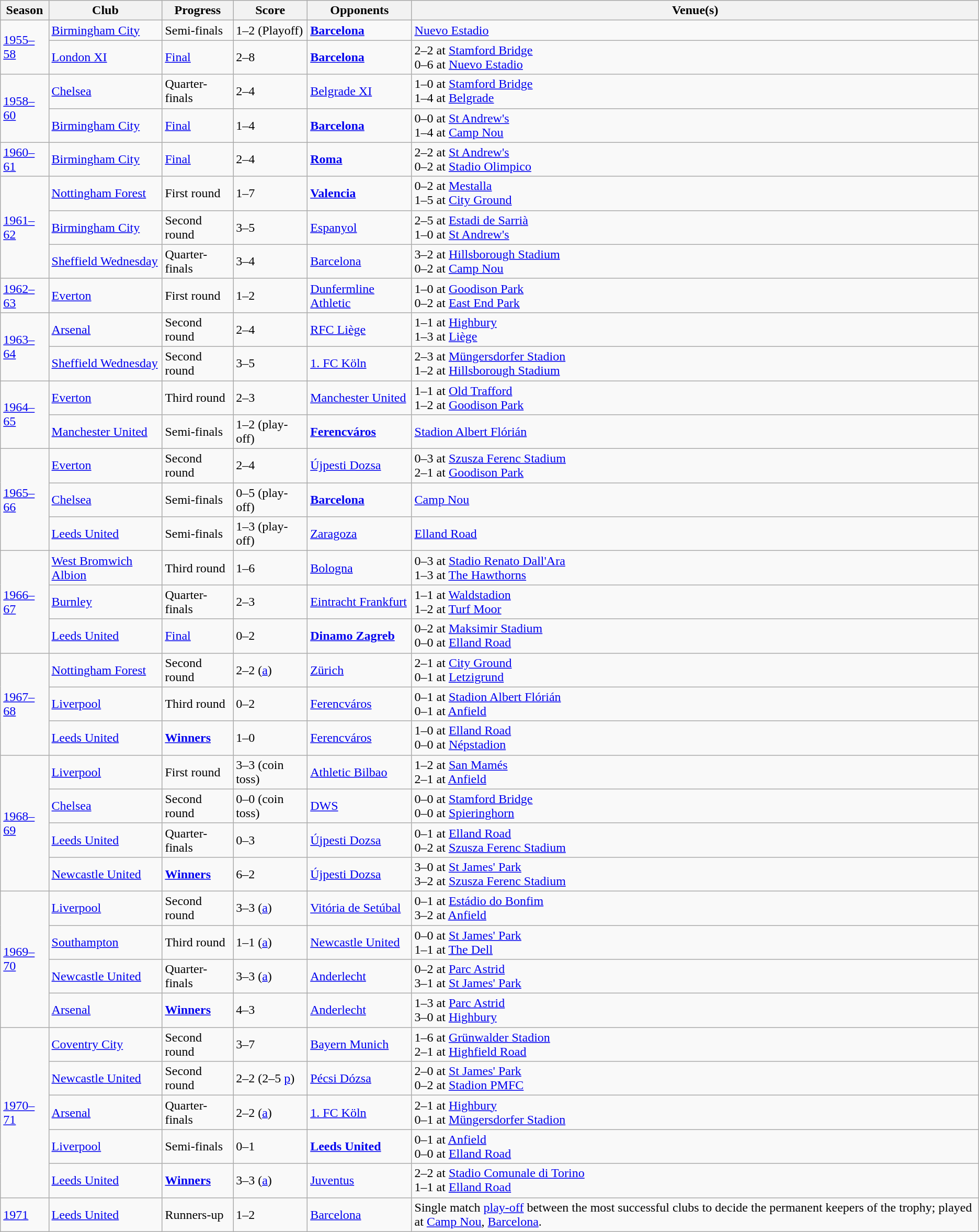<table class="wikitable">
<tr>
<th>Season</th>
<th>Club</th>
<th>Progress</th>
<th>Score</th>
<th>Opponents</th>
<th>Venue(s)</th>
</tr>
<tr>
<td rowspan=2><a href='#'>1955–58</a></td>
<td><a href='#'>Birmingham City</a></td>
<td>Semi-finals</td>
<td>1–2 (Playoff)</td>
<td><strong> <a href='#'>Barcelona</a></strong></td>
<td><a href='#'>Nuevo Estadio</a></td>
</tr>
<tr>
<td><a href='#'>London XI</a></td>
<td><a href='#'>Final</a></td>
<td>2–8</td>
<td><strong> <a href='#'>Barcelona</a></strong></td>
<td>2–2 at <a href='#'>Stamford Bridge</a><br>0–6 at <a href='#'>Nuevo Estadio</a></td>
</tr>
<tr>
<td rowspan=2><a href='#'>1958–60</a></td>
<td><a href='#'>Chelsea</a></td>
<td>Quarter-finals</td>
<td>2–4</td>
<td> <a href='#'>Belgrade XI</a></td>
<td>1–0 at <a href='#'>Stamford Bridge</a><br>1–4 at <a href='#'>Belgrade</a></td>
</tr>
<tr>
<td><a href='#'>Birmingham City</a></td>
<td><a href='#'>Final</a></td>
<td>1–4</td>
<td><strong> <a href='#'>Barcelona</a></strong></td>
<td>0–0 at <a href='#'>St Andrew's</a><br>1–4 at <a href='#'>Camp Nou</a></td>
</tr>
<tr>
<td><a href='#'>1960–61</a></td>
<td><a href='#'>Birmingham City</a></td>
<td><a href='#'>Final</a></td>
<td>2–4</td>
<td><strong> <a href='#'>Roma</a></strong></td>
<td>2–2 at <a href='#'>St Andrew's</a><br>0–2 at <a href='#'>Stadio Olimpico</a></td>
</tr>
<tr>
<td rowspan=3><a href='#'>1961–62</a></td>
<td><a href='#'>Nottingham Forest</a></td>
<td>First round</td>
<td>1–7</td>
<td><strong> <a href='#'>Valencia</a></strong></td>
<td>0–2 at <a href='#'>Mestalla</a><br>1–5 at <a href='#'>City Ground</a></td>
</tr>
<tr>
<td><a href='#'>Birmingham City</a></td>
<td>Second round</td>
<td>3–5</td>
<td> <a href='#'>Espanyol</a></td>
<td>2–5 at <a href='#'>Estadi de Sarrià</a><br>1–0 at <a href='#'>St Andrew's</a></td>
</tr>
<tr>
<td><a href='#'>Sheffield Wednesday</a></td>
<td>Quarter-finals</td>
<td>3–4</td>
<td> <a href='#'>Barcelona</a></td>
<td>3–2 at <a href='#'>Hillsborough Stadium</a><br>0–2 at <a href='#'>Camp Nou</a></td>
</tr>
<tr>
<td><a href='#'>1962–63</a></td>
<td><a href='#'>Everton</a></td>
<td>First round</td>
<td>1–2</td>
<td> <a href='#'>Dunfermline Athletic</a></td>
<td>1–0 at <a href='#'>Goodison Park</a><br>0–2 at <a href='#'>East End Park</a></td>
</tr>
<tr>
<td rowspan=2><a href='#'>1963–64</a></td>
<td><a href='#'>Arsenal</a></td>
<td>Second round</td>
<td>2–4</td>
<td> <a href='#'>RFC Liège</a></td>
<td>1–1 at <a href='#'>Highbury</a><br>1–3 at <a href='#'>Liège</a></td>
</tr>
<tr>
<td><a href='#'>Sheffield Wednesday</a></td>
<td>Second round</td>
<td>3–5</td>
<td> <a href='#'>1. FC Köln</a></td>
<td>2–3 at <a href='#'>Müngersdorfer Stadion</a><br>1–2 at <a href='#'>Hillsborough Stadium</a></td>
</tr>
<tr>
<td rowspan=2><a href='#'>1964–65</a></td>
<td><a href='#'>Everton</a></td>
<td>Third round</td>
<td>2–3</td>
<td> <a href='#'>Manchester United</a></td>
<td>1–1 at <a href='#'>Old Trafford</a><br>1–2 at <a href='#'>Goodison Park</a></td>
</tr>
<tr>
<td><a href='#'>Manchester United</a></td>
<td>Semi-finals</td>
<td>1–2 (play-off)</td>
<td><strong> <a href='#'>Ferencváros</a></strong></td>
<td><a href='#'>Stadion Albert Flórián</a></td>
</tr>
<tr>
<td rowspan=3><a href='#'>1965–66</a></td>
<td><a href='#'>Everton</a></td>
<td>Second round</td>
<td>2–4</td>
<td> <a href='#'>Újpesti Dozsa</a></td>
<td>0–3 at <a href='#'>Szusza Ferenc Stadium</a><br>2–1 at <a href='#'>Goodison Park</a></td>
</tr>
<tr>
<td><a href='#'>Chelsea</a></td>
<td>Semi-finals</td>
<td>0–5 (play-off)</td>
<td><strong> <a href='#'>Barcelona</a></strong></td>
<td><a href='#'>Camp Nou</a></td>
</tr>
<tr>
<td><a href='#'>Leeds United</a></td>
<td>Semi-finals</td>
<td>1–3 (play-off)</td>
<td> <a href='#'>Zaragoza</a></td>
<td><a href='#'>Elland Road</a></td>
</tr>
<tr>
<td rowspan=3><a href='#'>1966–67</a></td>
<td><a href='#'>West Bromwich Albion</a></td>
<td>Third round</td>
<td>1–6</td>
<td> <a href='#'>Bologna</a></td>
<td>0–3 at <a href='#'>Stadio Renato Dall'Ara</a><br>1–3 at <a href='#'>The Hawthorns</a></td>
</tr>
<tr>
<td><a href='#'>Burnley</a></td>
<td>Quarter-finals</td>
<td>2–3</td>
<td> <a href='#'>Eintracht Frankfurt</a></td>
<td>1–1 at <a href='#'>Waldstadion</a><br>1–2 at <a href='#'>Turf Moor</a></td>
</tr>
<tr>
<td><a href='#'>Leeds United</a></td>
<td><a href='#'>Final</a></td>
<td>0–2</td>
<td><strong> <a href='#'>Dinamo Zagreb</a></strong></td>
<td>0–2 at <a href='#'>Maksimir Stadium</a><br>0–0 at <a href='#'>Elland Road</a></td>
</tr>
<tr>
<td rowspan=3><a href='#'>1967–68</a></td>
<td><a href='#'>Nottingham Forest</a></td>
<td>Second round</td>
<td>2–2 (<a href='#'>a</a>)</td>
<td> <a href='#'>Zürich</a></td>
<td>2–1 at <a href='#'>City Ground</a><br>0–1 at <a href='#'>Letzigrund</a></td>
</tr>
<tr>
<td><a href='#'>Liverpool</a></td>
<td>Third round</td>
<td>0–2</td>
<td> <a href='#'>Ferencváros</a></td>
<td>0–1 at <a href='#'>Stadion Albert Flórián</a><br>0–1 at <a href='#'>Anfield</a></td>
</tr>
<tr>
<td><a href='#'>Leeds United</a></td>
<td><strong><a href='#'>Winners</a></strong></td>
<td>1–0</td>
<td> <a href='#'>Ferencváros</a></td>
<td>1–0 at <a href='#'>Elland Road</a><br>0–0 at <a href='#'>Népstadion</a></td>
</tr>
<tr>
<td rowspan=4><a href='#'>1968–69</a></td>
<td><a href='#'>Liverpool</a></td>
<td>First round</td>
<td>3–3 (coin toss)</td>
<td> <a href='#'>Athletic Bilbao</a></td>
<td>1–2 at <a href='#'>San Mamés</a><br>2–1 at <a href='#'>Anfield</a></td>
</tr>
<tr>
<td><a href='#'>Chelsea</a></td>
<td>Second round</td>
<td>0–0 (coin toss)</td>
<td> <a href='#'>DWS</a></td>
<td>0–0 at <a href='#'>Stamford Bridge</a><br>0–0 at <a href='#'>Spieringhorn</a></td>
</tr>
<tr>
<td><a href='#'>Leeds United</a></td>
<td>Quarter-finals</td>
<td>0–3</td>
<td> <a href='#'>Újpesti Dozsa</a></td>
<td>0–1 at <a href='#'>Elland Road</a><br>0–2 at <a href='#'>Szusza Ferenc Stadium</a></td>
</tr>
<tr>
<td><a href='#'>Newcastle United</a></td>
<td><strong><a href='#'>Winners</a></strong></td>
<td>6–2</td>
<td> <a href='#'>Újpesti Dozsa</a></td>
<td>3–0 at <a href='#'>St James' Park</a><br>3–2 at <a href='#'>Szusza Ferenc Stadium</a></td>
</tr>
<tr>
<td rowspan=4><a href='#'>1969–70</a></td>
<td><a href='#'>Liverpool</a></td>
<td>Second round</td>
<td>3–3 (<a href='#'>a</a>)</td>
<td> <a href='#'>Vitória de Setúbal</a></td>
<td>0–1 at <a href='#'>Estádio do Bonfim</a><br>3–2 at <a href='#'>Anfield</a></td>
</tr>
<tr>
<td><a href='#'>Southampton</a></td>
<td>Third round</td>
<td>1–1 (<a href='#'>a</a>)</td>
<td> <a href='#'>Newcastle United</a></td>
<td>0–0 at <a href='#'>St James' Park</a><br>1–1 at <a href='#'>The Dell</a></td>
</tr>
<tr>
<td><a href='#'>Newcastle United</a></td>
<td>Quarter-finals</td>
<td>3–3 (<a href='#'>a</a>)</td>
<td> <a href='#'>Anderlecht</a></td>
<td>0–2 at <a href='#'>Parc Astrid</a><br>3–1 at <a href='#'>St James' Park</a></td>
</tr>
<tr>
<td><a href='#'>Arsenal</a></td>
<td><strong><a href='#'>Winners</a></strong></td>
<td>4–3</td>
<td> <a href='#'>Anderlecht</a></td>
<td>1–3 at <a href='#'>Parc Astrid</a><br>3–0 at <a href='#'>Highbury</a></td>
</tr>
<tr>
<td rowspan=5><a href='#'>1970–71</a></td>
<td><a href='#'>Coventry City</a></td>
<td>Second round</td>
<td>3–7</td>
<td> <a href='#'>Bayern Munich</a></td>
<td>1–6 at <a href='#'>Grünwalder Stadion</a><br>2–1 at <a href='#'>Highfield Road</a></td>
</tr>
<tr>
<td><a href='#'>Newcastle United</a></td>
<td>Second round</td>
<td>2–2 (2–5 <a href='#'>p</a>)</td>
<td> <a href='#'>Pécsi Dózsa</a></td>
<td>2–0 at <a href='#'>St James' Park</a><br>0–2 at <a href='#'>Stadion PMFC</a></td>
</tr>
<tr>
<td><a href='#'>Arsenal</a></td>
<td>Quarter-finals</td>
<td>2–2 (<a href='#'>a</a>)</td>
<td> <a href='#'>1. FC Köln</a></td>
<td>2–1 at <a href='#'>Highbury</a><br>0–1 at <a href='#'>Müngersdorfer Stadion</a></td>
</tr>
<tr>
<td><a href='#'>Liverpool</a></td>
<td>Semi-finals</td>
<td>0–1</td>
<td><strong> <a href='#'>Leeds United</a></strong></td>
<td>0–1 at <a href='#'>Anfield</a><br>0–0 at <a href='#'>Elland Road</a></td>
</tr>
<tr>
<td><a href='#'>Leeds United</a></td>
<td><strong><a href='#'>Winners</a></strong></td>
<td>3–3 (<a href='#'>a</a>)</td>
<td> <a href='#'>Juventus</a></td>
<td>2–2 at <a href='#'>Stadio Comunale di Torino</a><br>1–1 at <a href='#'>Elland Road</a></td>
</tr>
<tr>
<td><a href='#'>1971</a></td>
<td><a href='#'>Leeds United</a></td>
<td>Runners-up</td>
<td>1–2</td>
<td> <a href='#'>Barcelona</a></td>
<td>Single match <a href='#'>play-off</a> between the most successful clubs to decide the permanent keepers of the trophy; played at <a href='#'>Camp Nou</a>, <a href='#'>Barcelona</a>.</td>
</tr>
</table>
